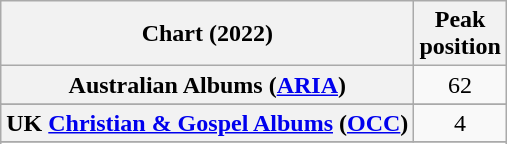<table class="wikitable sortable plainrowheaders" style="text-align:center">
<tr>
<th scope="col">Chart (2022)</th>
<th scope="col">Peak<br>position</th>
</tr>
<tr>
<th scope="row">Australian Albums (<a href='#'>ARIA</a>)</th>
<td>62</td>
</tr>
<tr>
</tr>
<tr>
</tr>
<tr>
<th scope="row">UK <a href='#'>Christian & Gospel Albums</a> (<a href='#'>OCC</a>)</th>
<td>4</td>
</tr>
<tr>
</tr>
<tr>
</tr>
<tr>
</tr>
</table>
